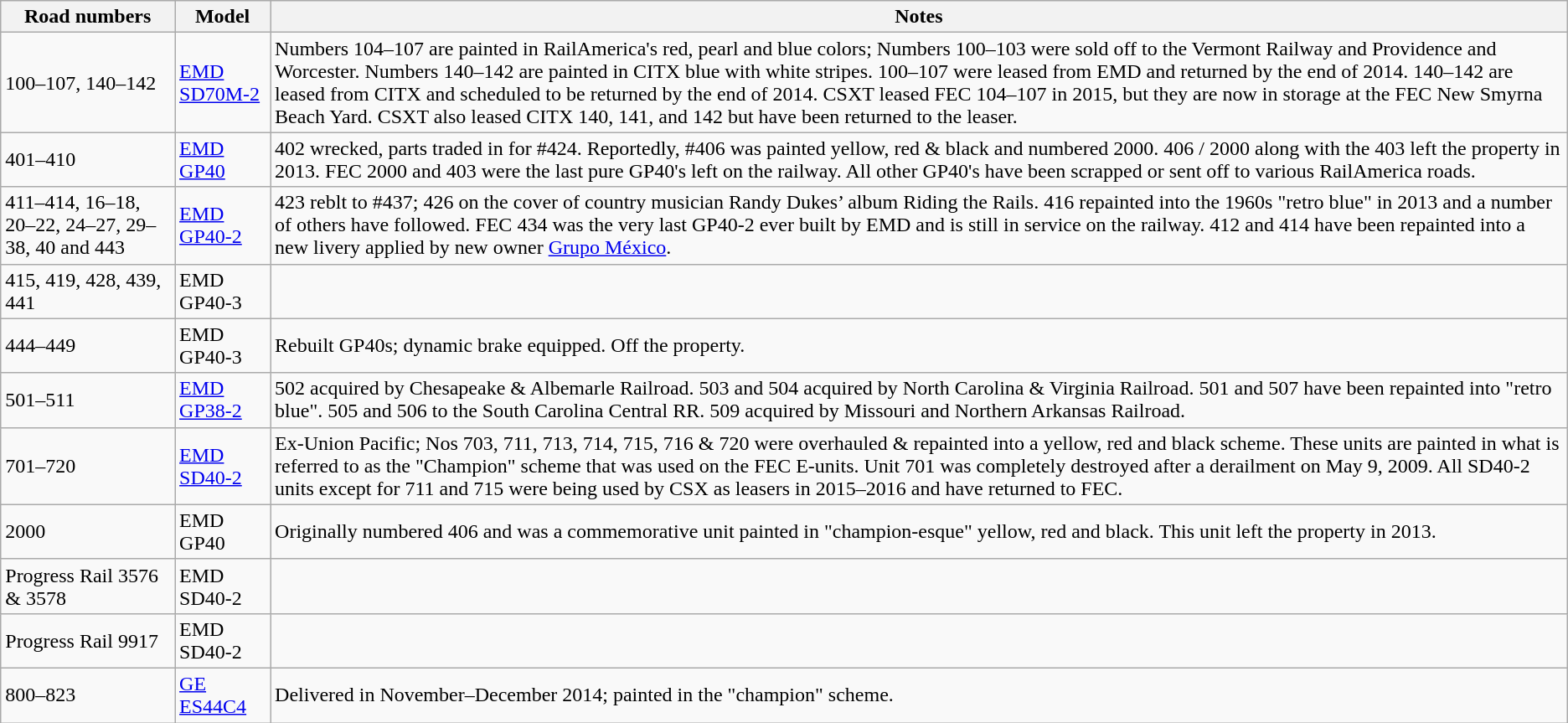<table class=wikitable>
<tr>
<th>Road numbers</th>
<th>Model</th>
<th>Notes</th>
</tr>
<tr>
<td>100–107, 140–142</td>
<td><a href='#'>EMD SD70M-2</a></td>
<td>Numbers 104–107 are painted in RailAmerica's red, pearl and blue colors; Numbers 100–103 were sold off to the Vermont Railway and Providence and Worcester.  Numbers 140–142 are painted in CITX blue with white stripes. 100–107 were leased from EMD and returned by the end of 2014. 140–142 are leased from CITX and scheduled to be returned by the end of 2014. CSXT leased FEC 104–107 in 2015, but they are now in storage at the FEC New Smyrna Beach Yard. CSXT also leased CITX 140, 141, and 142 but have been returned to the leaser.</td>
</tr>
<tr>
<td>401–410</td>
<td><a href='#'>EMD GP40</a></td>
<td>402 wrecked, parts traded in for #424. Reportedly, #406 was painted yellow, red & black and numbered 2000. 406 / 2000 along with the 403 left the property in 2013. FEC 2000 and 403 were the last pure GP40's left on the railway. All other GP40's have been scrapped or sent off to various RailAmerica roads.</td>
</tr>
<tr>
<td>411–414, 16–18, 20–22, 24–27, 29–38, 40 and 443</td>
<td><a href='#'>EMD GP40-2</a></td>
<td>423 reblt to #437; 426 on the cover of country musician Randy Dukes’ album Riding the Rails. 416 repainted into the 1960s "retro blue" in 2013 and a number of others have followed. FEC 434 was the very last GP40-2 ever built by EMD and is still in service on the railway. 412 and 414 have been repainted into a new livery applied by new owner <a href='#'>Grupo México</a>.</td>
</tr>
<tr>
<td>415, 419, 428, 439, 441</td>
<td>EMD GP40-3</td>
<td></td>
</tr>
<tr>
<td>444–449</td>
<td>EMD GP40-3</td>
<td>Rebuilt GP40s; dynamic brake equipped. Off the property.</td>
</tr>
<tr>
<td>501–511</td>
<td><a href='#'>EMD GP38-2</a></td>
<td>502 acquired by Chesapeake & Albemarle Railroad. 503 and 504 acquired by North Carolina & Virginia Railroad. 501 and 507 have been repainted into "retro blue".  505 and 506 to the South Carolina Central RR. 509 acquired by Missouri and Northern Arkansas Railroad.</td>
</tr>
<tr>
<td>701–720</td>
<td><a href='#'>EMD SD40-2</a></td>
<td>Ex-Union Pacific; Nos 703, 711, 713, 714, 715, 716 & 720 were overhauled & repainted into a yellow, red and black scheme. These units are painted in what is referred to as the "Champion" scheme that was used on the FEC E-units.   Unit 701 was completely destroyed after a derailment on May 9, 2009. All SD40-2 units except for 711 and 715 were being used by CSX as leasers in 2015–2016 and have returned to FEC.</td>
</tr>
<tr>
<td>2000</td>
<td>EMD GP40</td>
<td>Originally numbered 406 and was a commemorative unit painted in "champion-esque" yellow, red and black. This unit left the property in 2013.</td>
</tr>
<tr>
<td>Progress Rail 3576 & 3578</td>
<td>EMD SD40-2</td>
<td></td>
</tr>
<tr>
<td>Progress Rail 9917</td>
<td>EMD SD40-2</td>
<td></td>
</tr>
<tr>
<td>800–823</td>
<td><a href='#'>GE ES44C4</a></td>
<td>Delivered in November–December 2014; painted in the "champion" scheme.</td>
</tr>
</table>
